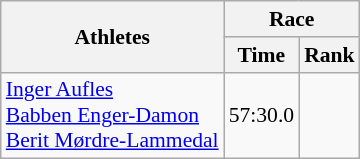<table class="wikitable" border="1" style="font-size:90%">
<tr>
<th rowspan=2>Athletes</th>
<th colspan=2>Race</th>
</tr>
<tr>
<th>Time</th>
<th>Rank</th>
</tr>
<tr>
<td><a href='#'>Inger Aufles</a><br><a href='#'>Babben Enger-Damon</a><br><a href='#'>Berit Mørdre-Lammedal</a></td>
<td align=center>57:30.0</td>
<td align=center></td>
</tr>
</table>
